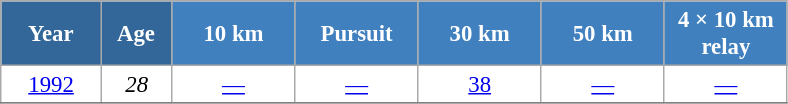<table class="wikitable" style="font-size:95%; text-align:center; border:grey solid 1px; border-collapse:collapse; background:#ffffff;">
<tr>
<th style="background-color:#369; color:white; width:60px;"> Year </th>
<th style="background-color:#369; color:white; width:40px;"> Age </th>
<th style="background-color:#4180be; color:white; width:75px;"> 10 km </th>
<th style="background-color:#4180be; color:white; width:75px;"> Pursuit </th>
<th style="background-color:#4180be; color:white; width:75px;"> 30 km </th>
<th style="background-color:#4180be; color:white; width:75px;"> 50 km </th>
<th style="background-color:#4180be; color:white; width:75px;"> 4 × 10 km <br> relay </th>
</tr>
<tr>
<td><a href='#'>1992</a></td>
<td><em>28</em></td>
<td><a href='#'>—</a></td>
<td><a href='#'>—</a></td>
<td><a href='#'>38</a></td>
<td><a href='#'>—</a></td>
<td><a href='#'>—</a></td>
</tr>
<tr>
</tr>
</table>
